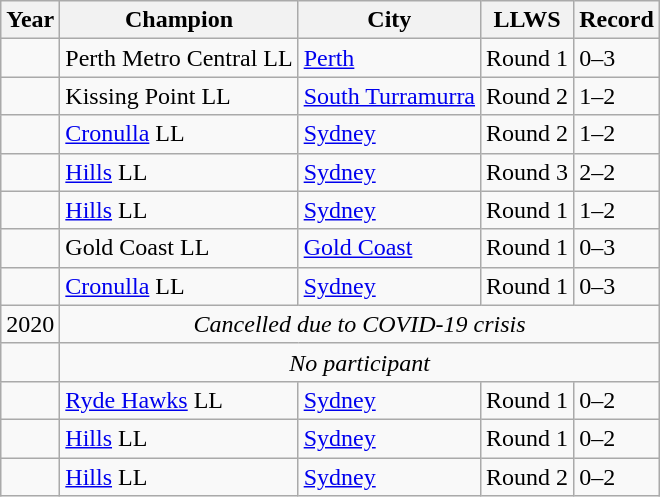<table class="wikitable">
<tr>
<th>Year</th>
<th>Champion</th>
<th>City</th>
<th>LLWS</th>
<th>Record</th>
</tr>
<tr>
<td></td>
<td>Perth Metro Central LL</td>
<td><a href='#'>Perth</a></td>
<td>Round 1</td>
<td>0–3</td>
</tr>
<tr>
<td></td>
<td>Kissing Point LL</td>
<td><a href='#'>South Turramurra</a></td>
<td>Round 2</td>
<td>1–2</td>
</tr>
<tr>
<td></td>
<td><a href='#'>Cronulla</a> LL</td>
<td><a href='#'>Sydney</a></td>
<td>Round 2</td>
<td>1–2</td>
</tr>
<tr>
<td></td>
<td><a href='#'>Hills</a> LL</td>
<td><a href='#'>Sydney</a></td>
<td>Round 3</td>
<td>2–2</td>
</tr>
<tr>
<td></td>
<td><a href='#'>Hills</a> LL</td>
<td><a href='#'>Sydney</a></td>
<td>Round 1</td>
<td>1–2</td>
</tr>
<tr>
<td></td>
<td>Gold Coast LL</td>
<td><a href='#'>Gold Coast</a></td>
<td>Round 1</td>
<td>0–3</td>
</tr>
<tr>
<td></td>
<td><a href='#'>Cronulla</a> LL</td>
<td><a href='#'>Sydney</a></td>
<td>Round 1</td>
<td>0–3</td>
</tr>
<tr>
<td>2020</td>
<td align=center colspan=4><em>Cancelled due to COVID-19 crisis</em> </td>
</tr>
<tr>
<td></td>
<td align=center colspan=4><em>No participant</td>
</tr>
<tr>
<td></td>
<td><a href='#'>Ryde Hawks</a> LL</td>
<td><a href='#'>Sydney</a></td>
<td>Round 1</td>
<td>0–2</td>
</tr>
<tr>
<td></td>
<td><a href='#'>Hills</a> LL</td>
<td><a href='#'>Sydney</a></td>
<td>Round 1</td>
<td>0–2</td>
</tr>
<tr>
<td></td>
<td><a href='#'>Hills</a> LL</td>
<td><a href='#'>Sydney</a></td>
<td>Round 2</td>
<td>0–2</td>
</tr>
</table>
